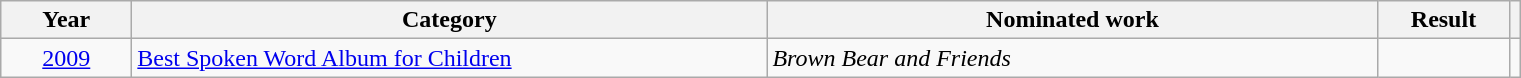<table class=wikitable>
<tr>
<th scope="col" style="width:5em;">Year</th>
<th scope="col" style="width:26em;">Category</th>
<th scope="col" style="width:25em;">Nominated work</th>
<th scope="col" style="width:5em;">Result</th>
<th></th>
</tr>
<tr>
<td style="text-align:center;"><a href='#'>2009</a></td>
<td><a href='#'>Best Spoken Word Album for Children</a></td>
<td><em>Brown Bear and Friends</em></td>
<td></td>
<td style="text-align:center;"></td>
</tr>
</table>
